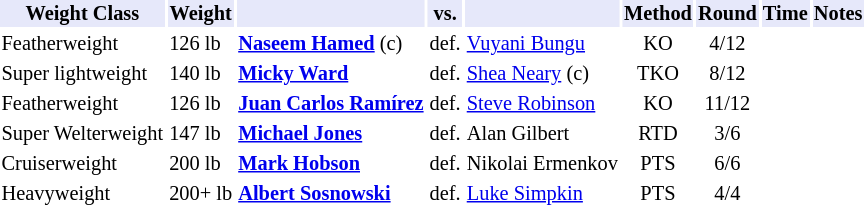<table class="toccolours" style="font-size: 85%;">
<tr>
<th style="background:#e6e8fa; color:#000; text-align:center;">Weight Class</th>
<th style="background:#e6e8fa; color:#000; text-align:center;">Weight</th>
<th style="background:#e6e8fa; color:#000; text-align:center;"></th>
<th style="background:#e6e8fa; color:#000; text-align:center;">vs.</th>
<th style="background:#e6e8fa; color:#000; text-align:center;"></th>
<th style="background:#e6e8fa; color:#000; text-align:center;">Method</th>
<th style="background:#e6e8fa; color:#000; text-align:center;">Round</th>
<th style="background:#e6e8fa; color:#000; text-align:center;">Time</th>
<th style="background:#e6e8fa; color:#000; text-align:center;">Notes</th>
</tr>
<tr>
<td>Featherweight</td>
<td>126 lb</td>
<td><strong><a href='#'>Naseem Hamed</a></strong> (c)</td>
<td>def.</td>
<td><a href='#'>Vuyani Bungu</a></td>
<td align=center>KO</td>
<td align=center>4/12</td>
<td align=center></td>
<td></td>
</tr>
<tr>
<td>Super lightweight</td>
<td>140 lb</td>
<td><strong><a href='#'>Micky Ward</a></strong></td>
<td>def.</td>
<td><a href='#'>Shea Neary</a> (c)</td>
<td align=center>TKO</td>
<td align=center>8/12</td>
<td align=center></td>
<td></td>
</tr>
<tr>
<td>Featherweight</td>
<td>126 lb</td>
<td><strong><a href='#'>Juan Carlos Ramírez</a></strong></td>
<td>def.</td>
<td><a href='#'>Steve Robinson</a></td>
<td align=center>KO</td>
<td align=center>11/12</td>
<td align=center></td>
</tr>
<tr>
<td>Super Welterweight</td>
<td>147 lb</td>
<td><strong><a href='#'>Michael Jones</a></strong></td>
<td>def.</td>
<td>Alan Gilbert</td>
<td align=center>RTD</td>
<td align=center>3/6</td>
<td align=center></td>
</tr>
<tr>
<td>Cruiserweight</td>
<td>200 lb</td>
<td><strong><a href='#'>Mark Hobson</a></strong></td>
<td>def.</td>
<td>Nikolai Ermenkov</td>
<td align=center>PTS</td>
<td align=center>6/6</td>
<td align=center></td>
</tr>
<tr>
<td>Heavyweight</td>
<td>200+ lb</td>
<td><strong><a href='#'>Albert Sosnowski</a></strong></td>
<td>def.</td>
<td><a href='#'>Luke Simpkin</a></td>
<td align=center>PTS</td>
<td align=center>4/4</td>
<td align=center></td>
</tr>
<tr>
</tr>
</table>
